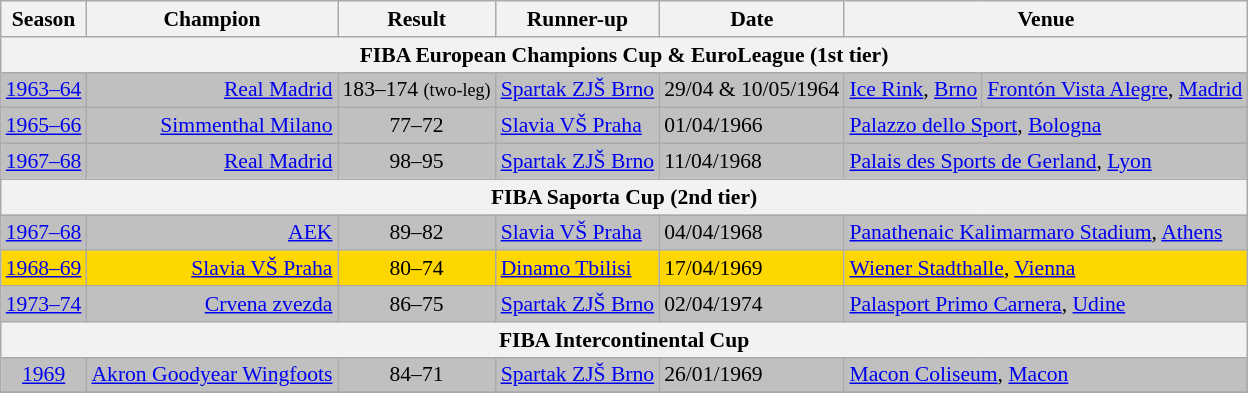<table class="wikitable" style="font-size:90%">
<tr>
<th>Season</th>
<th>Champion</th>
<th>Result</th>
<th>Runner-up</th>
<th>Date</th>
<th colspan=2>Venue</th>
</tr>
<tr>
<th colspan=7>FIBA European Champions Cup & EuroLeague (1st tier)</th>
</tr>
<tr bgcolor=silver>
<td style="text-align:center;"><a href='#'>1963–64</a></td>
<td align=right><a href='#'>Real Madrid</a> </td>
<td align=center>183–174 <small>(two-leg)</small></td>
<td> <a href='#'>Spartak ZJŠ Brno</a></td>
<td>29/04 & 10/05/1964</td>
<td><a href='#'>Ice Rink</a>, <a href='#'>Brno</a></td>
<td><a href='#'>Frontón Vista Alegre</a>, <a href='#'>Madrid</a></td>
</tr>
<tr bgcolor=silver>
<td style="text-align:center;"><a href='#'>1965–66</a></td>
<td align=right><a href='#'>Simmenthal Milano</a> </td>
<td align=center>77–72</td>
<td> <a href='#'>Slavia VŠ Praha</a></td>
<td>01/04/1966</td>
<td colspan=2><a href='#'>Palazzo dello Sport</a>, <a href='#'>Bologna</a></td>
</tr>
<tr bgcolor=silver>
<td style="text-align:center;"><a href='#'>1967–68</a></td>
<td align=right><a href='#'>Real Madrid</a> </td>
<td align=center>98–95</td>
<td> <a href='#'>Spartak ZJŠ Brno</a></td>
<td>11/04/1968</td>
<td colspan=2><a href='#'>Palais des Sports de Gerland</a>, <a href='#'>Lyon</a></td>
</tr>
<tr>
<th colspan=7>FIBA Saporta Cup (2nd tier)</th>
</tr>
<tr bgcolor=silver>
<td style="text-align:center;"><a href='#'>1967–68</a></td>
<td align=right><a href='#'>AEK</a> </td>
<td align=center>89–82</td>
<td> <a href='#'>Slavia VŠ Praha</a></td>
<td>04/04/1968</td>
<td colspan=2><a href='#'>Panathenaic Kalimarmaro Stadium</a>, <a href='#'>Athens</a></td>
</tr>
<tr bgcolor=gold>
<td style="text-align:center;"><a href='#'>1968–69</a></td>
<td align=right><a href='#'>Slavia VŠ Praha</a> </td>
<td align=center>80–74</td>
<td> <a href='#'>Dinamo Tbilisi</a></td>
<td>17/04/1969</td>
<td colspan=2><a href='#'>Wiener Stadthalle</a>, <a href='#'>Vienna</a></td>
</tr>
<tr bgcolor=silver>
<td style="text-align:center;"><a href='#'>1973–74</a></td>
<td align=right><a href='#'>Crvena zvezda</a> </td>
<td align=center>86–75</td>
<td> <a href='#'>Spartak ZJŠ Brno</a></td>
<td>02/04/1974</td>
<td colspan=2><a href='#'>Palasport Primo Carnera</a>, <a href='#'>Udine</a></td>
</tr>
<tr>
<th colspan=7>FIBA Intercontinental Cup</th>
</tr>
<tr bgcolor=silver>
<td style="text-align:center;"><a href='#'>1969</a></td>
<td align=right><a href='#'>Akron Goodyear Wingfoots</a> </td>
<td align=center>84–71</td>
<td> <a href='#'>Spartak ZJŠ Brno</a></td>
<td>26/01/1969</td>
<td colspan=2><a href='#'>Macon Coliseum</a>, <a href='#'>Macon</a></td>
</tr>
<tr>
</tr>
</table>
